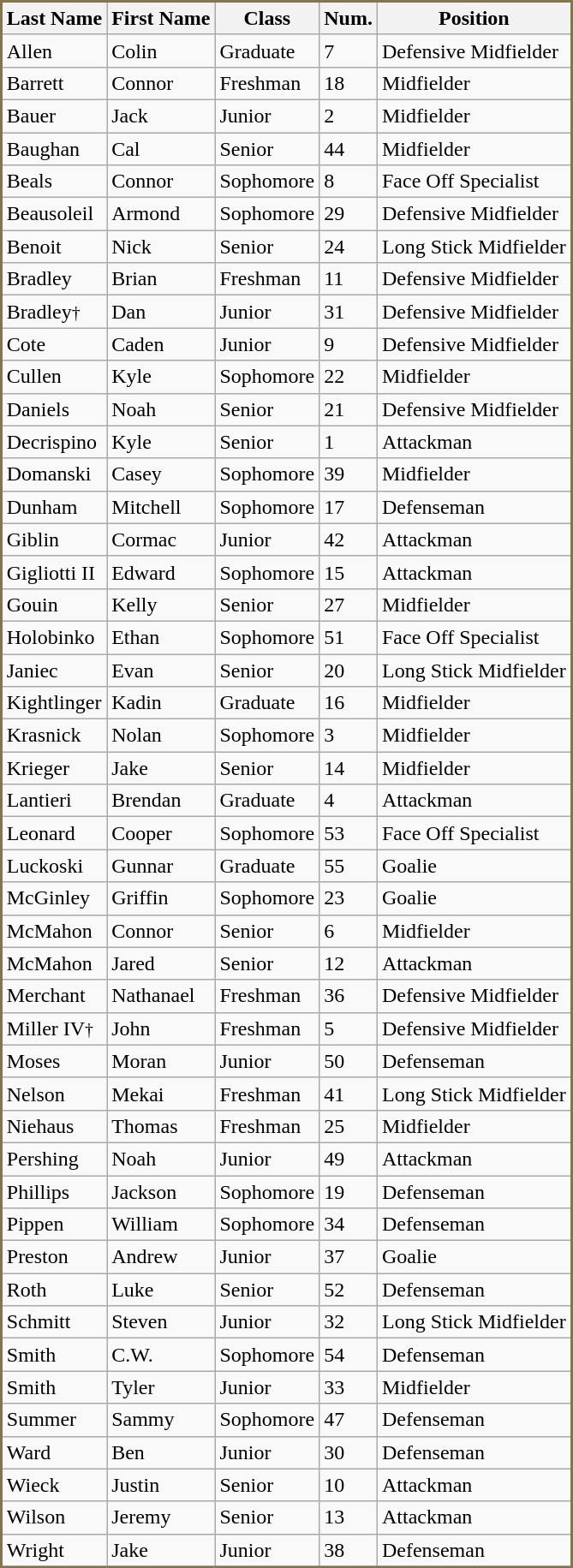<table class = "wikitable sortable" style = "border: solid 2px #84754E;">
<tr>
<th>Last Name</th>
<th>First Name</th>
<th>Class</th>
<th>Num.</th>
<th>Position</th>
</tr>
<tr>
<td>Allen</td>
<td>Colin</td>
<td>Graduate</td>
<td>7</td>
<td>Defensive Midfielder</td>
</tr>
<tr>
<td>Barrett</td>
<td>Connor</td>
<td>Freshman</td>
<td>18</td>
<td>Midfielder</td>
</tr>
<tr>
<td>Bauer</td>
<td>Jack</td>
<td>Junior</td>
<td>2</td>
<td>Midfielder</td>
</tr>
<tr>
<td>Baughan</td>
<td>Cal</td>
<td>Senior</td>
<td>44</td>
<td>Midfielder</td>
</tr>
<tr>
<td>Beals</td>
<td>Connor</td>
<td>Sophomore</td>
<td>8</td>
<td>Face Off Specialist</td>
</tr>
<tr>
<td>Beausoleil</td>
<td>Armond</td>
<td>Sophomore</td>
<td>29</td>
<td>Defensive Midfielder</td>
</tr>
<tr>
<td>Benoit</td>
<td>Nick</td>
<td>Senior</td>
<td>24</td>
<td>Long Stick Midfielder</td>
</tr>
<tr>
<td>Bradley</td>
<td>Brian</td>
<td>Freshman</td>
<td>11</td>
<td>Defensive Midfielder</td>
</tr>
<tr>
<td>Bradley<small>†</small></td>
<td>Dan</td>
<td>Junior</td>
<td>31</td>
<td>Defensive Midfielder</td>
</tr>
<tr>
<td>Cote</td>
<td>Caden</td>
<td>Junior</td>
<td>9</td>
<td>Defensive Midfielder</td>
</tr>
<tr>
<td>Cullen</td>
<td>Kyle</td>
<td>Sophomore</td>
<td>22</td>
<td>Midfielder</td>
</tr>
<tr>
<td>Daniels</td>
<td>Noah</td>
<td>Senior</td>
<td>21</td>
<td>Defensive Midfielder</td>
</tr>
<tr>
<td>Decrispino</td>
<td>Kyle</td>
<td>Senior</td>
<td>1</td>
<td>Attackman</td>
</tr>
<tr>
<td>Domanski</td>
<td>Casey</td>
<td>Sophomore</td>
<td>39</td>
<td>Midfielder</td>
</tr>
<tr>
<td>Dunham</td>
<td>Mitchell</td>
<td>Sophomore</td>
<td>17</td>
<td>Defenseman</td>
</tr>
<tr>
<td>Giblin</td>
<td>Cormac</td>
<td>Junior</td>
<td>42</td>
<td>Attackman</td>
</tr>
<tr>
<td>Gigliotti II</td>
<td>Edward</td>
<td>Sophomore</td>
<td>15</td>
<td>Attackman</td>
</tr>
<tr>
<td>Gouin</td>
<td>Kelly</td>
<td>Senior</td>
<td>27</td>
<td>Midfielder</td>
</tr>
<tr>
<td>Holobinko</td>
<td>Ethan</td>
<td>Sophomore</td>
<td>51</td>
<td>Face Off Specialist</td>
</tr>
<tr>
<td>Janiec</td>
<td>Evan</td>
<td>Senior</td>
<td>20</td>
<td>Long Stick Midfielder</td>
</tr>
<tr>
<td>Kightlinger</td>
<td>Kadin</td>
<td>Graduate</td>
<td>16</td>
<td>Midfielder</td>
</tr>
<tr>
<td>Krasnick</td>
<td>Nolan</td>
<td>Sophomore</td>
<td>3</td>
<td>Midfielder</td>
</tr>
<tr>
<td>Krieger</td>
<td>Jake</td>
<td>Senior</td>
<td>14</td>
<td>Midfielder</td>
</tr>
<tr>
<td>Lantieri</td>
<td>Brendan</td>
<td>Graduate</td>
<td>4</td>
<td>Attackman</td>
</tr>
<tr>
<td>Leonard</td>
<td>Cooper</td>
<td>Sophomore</td>
<td>53</td>
<td>Face Off Specialist</td>
</tr>
<tr>
<td>Luckoski</td>
<td>Gunnar</td>
<td>Graduate</td>
<td>55</td>
<td>Goalie</td>
</tr>
<tr>
<td>McGinley</td>
<td>Griffin</td>
<td>Sophomore</td>
<td>23</td>
<td>Goalie</td>
</tr>
<tr>
<td>McMahon</td>
<td>Connor</td>
<td>Senior</td>
<td>6</td>
<td>Midfielder</td>
</tr>
<tr>
<td>McMahon</td>
<td>Jared</td>
<td>Senior</td>
<td>12</td>
<td>Attackman</td>
</tr>
<tr>
<td>Merchant</td>
<td>Nathanael</td>
<td>Freshman</td>
<td>36</td>
<td>Defensive Midfielder</td>
</tr>
<tr>
<td>Miller IV<small>†</small></td>
<td>John</td>
<td>Freshman</td>
<td>5</td>
<td>Defensive Midfielder</td>
</tr>
<tr>
<td>Moses</td>
<td>Moran</td>
<td>Junior</td>
<td>50</td>
<td>Defenseman</td>
</tr>
<tr>
<td>Nelson</td>
<td>Mekai</td>
<td>Freshman</td>
<td>41</td>
<td>Long Stick Midfielder</td>
</tr>
<tr>
<td>Niehaus</td>
<td>Thomas</td>
<td>Freshman</td>
<td>25</td>
<td>Midfielder</td>
</tr>
<tr>
<td>Pershing</td>
<td>Noah</td>
<td>Junior</td>
<td>49</td>
<td>Attackman</td>
</tr>
<tr>
<td>Phillips</td>
<td>Jackson</td>
<td>Sophomore</td>
<td>19</td>
<td>Defenseman</td>
</tr>
<tr>
<td>Pippen</td>
<td>William</td>
<td>Sophomore</td>
<td>34</td>
<td>Defenseman</td>
</tr>
<tr>
<td>Preston</td>
<td>Andrew</td>
<td>Junior</td>
<td>37</td>
<td>Goalie</td>
</tr>
<tr>
<td>Roth</td>
<td>Luke</td>
<td>Senior</td>
<td>52</td>
<td>Defenseman</td>
</tr>
<tr>
<td>Schmitt</td>
<td>Steven</td>
<td>Junior</td>
<td>32</td>
<td>Long Stick Midfielder</td>
</tr>
<tr>
<td>Smith</td>
<td>C.W.</td>
<td>Sophomore</td>
<td>54</td>
<td>Defenseman</td>
</tr>
<tr>
<td>Smith</td>
<td>Tyler</td>
<td>Junior</td>
<td>33</td>
<td>Midfielder</td>
</tr>
<tr>
<td>Summer</td>
<td>Sammy</td>
<td>Sophomore</td>
<td>47</td>
<td>Defenseman</td>
</tr>
<tr>
<td>Ward</td>
<td>Ben</td>
<td>Junior</td>
<td>30</td>
<td>Defenseman</td>
</tr>
<tr>
<td>Wieck</td>
<td>Justin</td>
<td>Senior</td>
<td>10</td>
<td>Attackman</td>
</tr>
<tr>
<td>Wilson</td>
<td>Jeremy</td>
<td>Senior</td>
<td>13</td>
<td>Attackman</td>
</tr>
<tr>
<td>Wright</td>
<td>Jake</td>
<td>Junior</td>
<td>38</td>
<td>Defenseman</td>
</tr>
<tr>
</tr>
</table>
